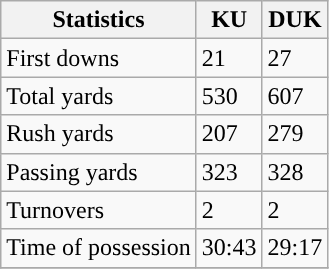<table class="wikitable" style="float: left;">
<tr>
<th>Statistics</th>
<th>KU</th>
<th>DUK</th>
</tr>
<tr>
<td>First downs</td>
<td>21</td>
<td>27</td>
</tr>
<tr>
<td>Total yards</td>
<td>530</td>
<td>607</td>
</tr>
<tr>
<td>Rush yards</td>
<td>207</td>
<td>279</td>
</tr>
<tr>
<td>Passing yards</td>
<td>323</td>
<td>328</td>
</tr>
<tr>
<td>Turnovers</td>
<td>2</td>
<td>2</td>
</tr>
<tr>
<td>Time of possession</td>
<td>30:43</td>
<td>29:17</td>
</tr>
<tr>
</tr>
</table>
